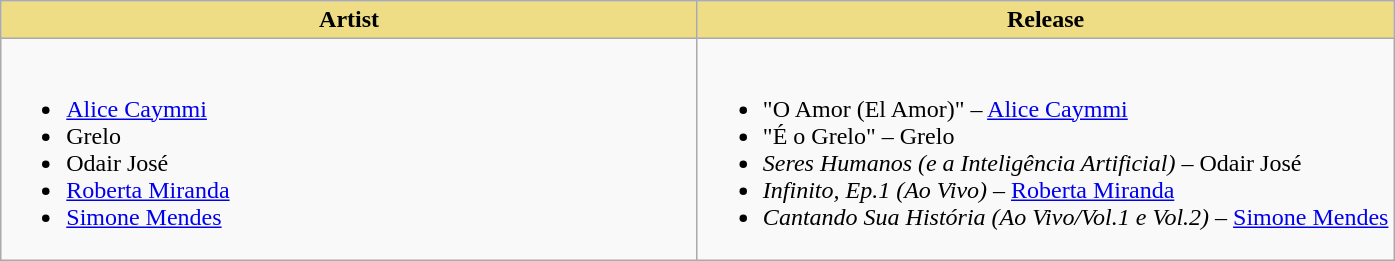<table class="wikitable" style="width=">
<tr>
<th style="background:#EEDD85; width:50%">Artist</th>
<th style="background:#EEDD85; width:50%">Release</th>
</tr>
<tr>
<td style="vertical-align:top"><br><ul><li><a href='#'>Alice Caymmi</a></li><li>Grelo</li><li>Odair José</li><li><a href='#'>Roberta Miranda</a></li><li><a href='#'>Simone Mendes</a></li></ul></td>
<td style="vertical-align:top"><br><ul><li>"O Amor (El Amor)" – <a href='#'>Alice Caymmi</a></li><li>"É o Grelo" – Grelo</li><li><em>Seres Humanos (e a Inteligência Artificial)</em> – Odair José</li><li><em>Infinito, Ep.1 (Ao Vivo)</em> – <a href='#'>Roberta Miranda</a></li><li><em>Cantando Sua História (Ao Vivo/Vol.1 e Vol.2)</em> – <a href='#'>Simone Mendes</a></li></ul></td>
</tr>
</table>
